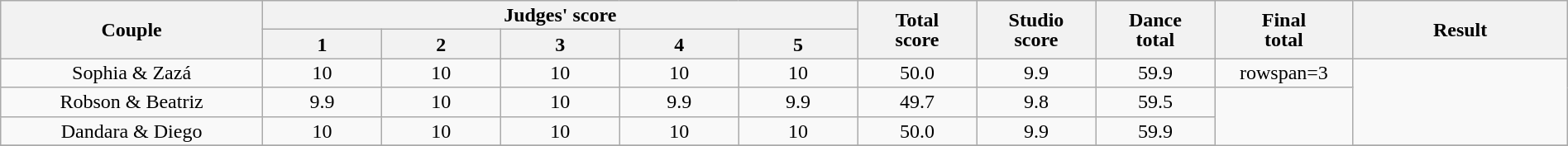<table class="wikitable" style="font-size:100%; line-height:16px; text-align:center" width="100%">
<tr>
<th rowspan=2 width="11.0%">Couple</th>
<th colspan=5 width="25.0%">Judges' score</th>
<th rowspan=2 width="05.0%">Total<br>score</th>
<th rowspan=2 width="05.0%">Studio<br>score</th>
<th rowspan=2 width="05.0%">Dance<br>total</th>
<th rowspan=2 width="05.0%">Final<br>total</th>
<th rowspan=2 width="09.0%">Result</th>
</tr>
<tr>
<th width="05.0%">1</th>
<th width="05.0%">2</th>
<th width="05.0%">3</th>
<th width="05.0%">4</th>
<th width="05.0%">5</th>
</tr>
<tr>
<td>Sophia & Zazá</td>
<td>10</td>
<td>10</td>
<td>10</td>
<td>10</td>
<td>10</td>
<td>50.0</td>
<td>9.9</td>
<td>59.9</td>
<td>rowspan=3 </td>
<td rowspan=3></td>
</tr>
<tr>
<td>Robson & Beatriz</td>
<td>9.9</td>
<td>10</td>
<td>10</td>
<td>9.9</td>
<td>9.9</td>
<td>49.7</td>
<td>9.8</td>
<td>59.5</td>
</tr>
<tr>
<td>Dandara & Diego</td>
<td>10</td>
<td>10</td>
<td>10</td>
<td>10</td>
<td>10</td>
<td>50.0</td>
<td>9.9</td>
<td>59.9</td>
</tr>
<tr>
</tr>
</table>
